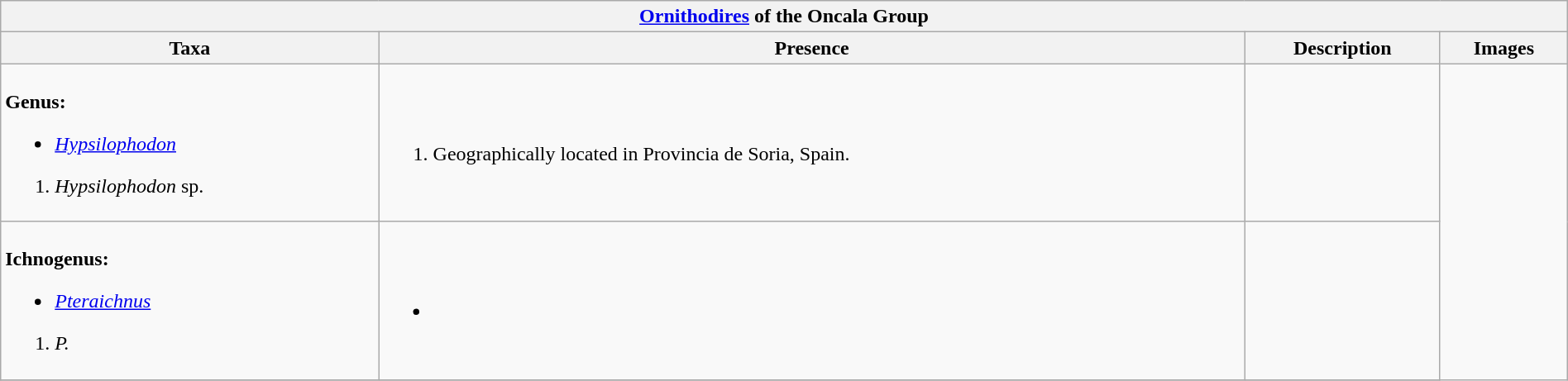<table class="wikitable" align="center" width="100%">
<tr>
<th colspan="5" align="center"><strong><a href='#'>Ornithodires</a> of the Oncala Group</strong></th>
</tr>
<tr>
<th>Taxa</th>
<th>Presence</th>
<th>Description</th>
<th>Images</th>
</tr>
<tr>
<td><br><strong>Genus:</strong><ul><li><em><a href='#'>Hypsilophodon</a></em></li></ul><ol><li><em>Hypsilophodon</em> sp.</li></ol></td>
<td><br><ol><li>Geographically located in Provincia de Soria, Spain.</li></ol></td>
<td></td>
<td rowspan="99"><br>
</td>
</tr>
<tr>
<td><br><strong>Ichnogenus:</strong><ul><li><em><a href='#'>Pteraichnus</a></em></li></ul><ol><li><em>P.</em></li></ol></td>
<td><br><ul><li></li></ul></td>
<td></td>
</tr>
<tr>
</tr>
</table>
